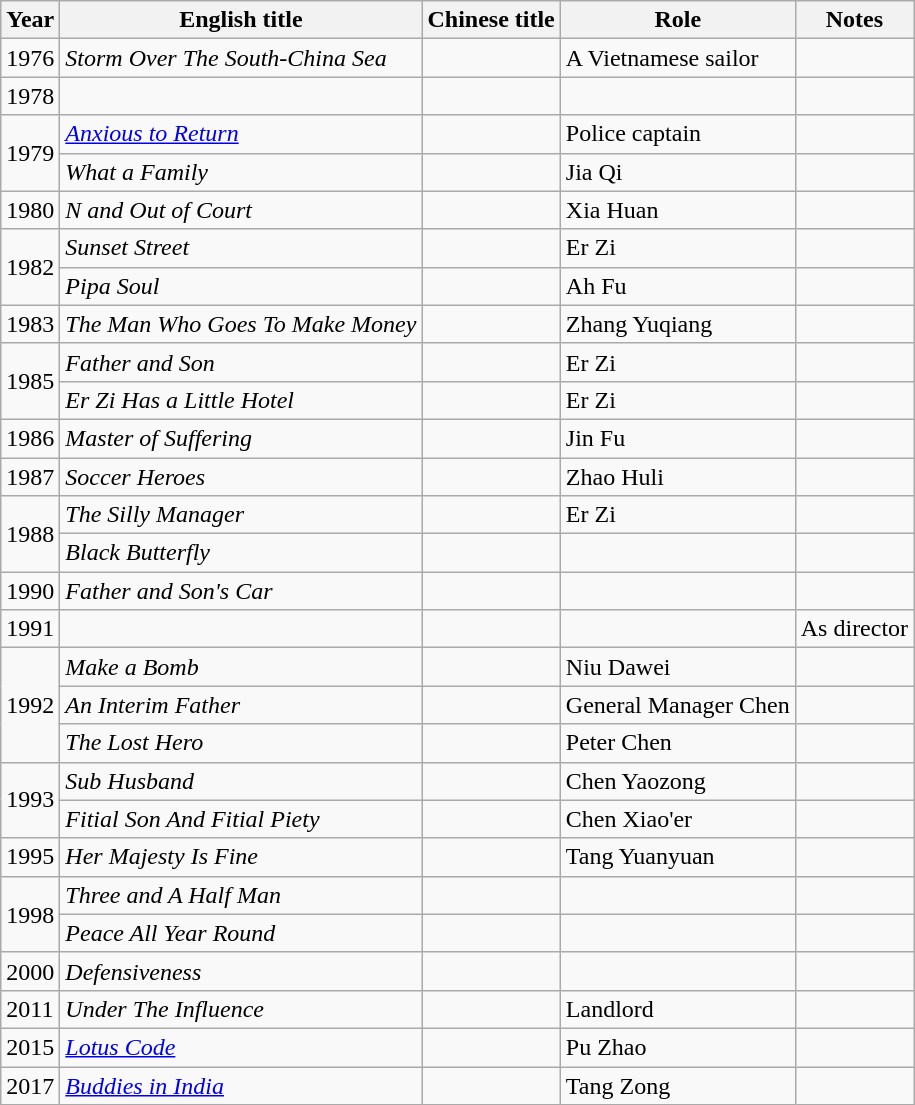<table class="wikitable">
<tr>
<th>Year</th>
<th>English title</th>
<th>Chinese title</th>
<th>Role</th>
<th>Notes</th>
</tr>
<tr>
<td>1976</td>
<td><em>Storm Over The South-China Sea</em></td>
<td></td>
<td>A Vietnamese sailor</td>
<td></td>
</tr>
<tr>
<td>1978</td>
<td></td>
<td></td>
<td></td>
<td></td>
</tr>
<tr>
<td rowspan=2>1979</td>
<td><em><a href='#'>Anxious to Return</a></em></td>
<td></td>
<td>Police captain</td>
<td></td>
</tr>
<tr>
<td><em>What a Family</em></td>
<td></td>
<td>Jia Qi</td>
<td></td>
</tr>
<tr>
<td>1980</td>
<td><em>N and Out of Court</em></td>
<td></td>
<td>Xia Huan</td>
<td></td>
</tr>
<tr>
<td rowspan=2>1982</td>
<td><em>Sunset Street</em></td>
<td></td>
<td>Er Zi</td>
<td></td>
</tr>
<tr>
<td><em>Pipa Soul</em></td>
<td></td>
<td>Ah Fu</td>
<td></td>
</tr>
<tr>
<td>1983</td>
<td><em>The Man Who Goes To Make Money</em></td>
<td></td>
<td>Zhang Yuqiang</td>
<td></td>
</tr>
<tr>
<td rowspan=2>1985</td>
<td><em>Father and Son</em></td>
<td></td>
<td>Er Zi</td>
<td></td>
</tr>
<tr>
<td><em>Er Zi Has a Little Hotel</em></td>
<td></td>
<td>Er Zi</td>
<td></td>
</tr>
<tr>
<td>1986</td>
<td><em>Master of Suffering</em></td>
<td></td>
<td>Jin Fu</td>
<td></td>
</tr>
<tr>
<td>1987</td>
<td><em>Soccer Heroes</em></td>
<td></td>
<td>Zhao Huli</td>
<td></td>
</tr>
<tr>
<td rowspan=2>1988</td>
<td><em>The Silly Manager</em></td>
<td></td>
<td>Er Zi</td>
<td></td>
</tr>
<tr>
<td><em>Black Butterfly</em></td>
<td></td>
<td></td>
<td></td>
</tr>
<tr>
<td>1990</td>
<td><em>Father and Son's Car</em></td>
<td></td>
<td></td>
<td></td>
</tr>
<tr>
<td>1991</td>
<td></td>
<td></td>
<td></td>
<td>As director</td>
</tr>
<tr>
<td rowspan=3>1992</td>
<td><em>Make a Bomb</em></td>
<td></td>
<td>Niu Dawei</td>
<td></td>
</tr>
<tr>
<td><em>An Interim Father</em></td>
<td></td>
<td>General Manager Chen</td>
<td></td>
</tr>
<tr>
<td><em>The Lost Hero</em></td>
<td></td>
<td>Peter Chen</td>
<td></td>
</tr>
<tr>
<td rowspan=2>1993</td>
<td><em>Sub Husband</em></td>
<td></td>
<td>Chen Yaozong</td>
<td></td>
</tr>
<tr>
<td><em>Fitial Son And Fitial Piety</em></td>
<td></td>
<td>Chen Xiao'er</td>
<td></td>
</tr>
<tr>
<td>1995</td>
<td><em>Her Majesty Is Fine</em></td>
<td></td>
<td>Tang Yuanyuan</td>
<td></td>
</tr>
<tr>
<td rowspan=2>1998</td>
<td><em>Three and A Half Man</em></td>
<td></td>
<td></td>
<td></td>
</tr>
<tr>
<td><em>Peace All Year Round</em></td>
<td></td>
<td></td>
<td></td>
</tr>
<tr>
<td>2000</td>
<td><em>Defensiveness</em></td>
<td></td>
<td></td>
<td></td>
</tr>
<tr>
<td>2011</td>
<td><em>Under The Influence</em></td>
<td></td>
<td>Landlord</td>
<td></td>
</tr>
<tr>
<td>2015</td>
<td><em><a href='#'>Lotus Code</a></em></td>
<td></td>
<td>Pu Zhao</td>
<td></td>
</tr>
<tr>
<td>2017</td>
<td><em><a href='#'>Buddies in India</a></em></td>
<td></td>
<td>Tang Zong</td>
<td></td>
</tr>
</table>
